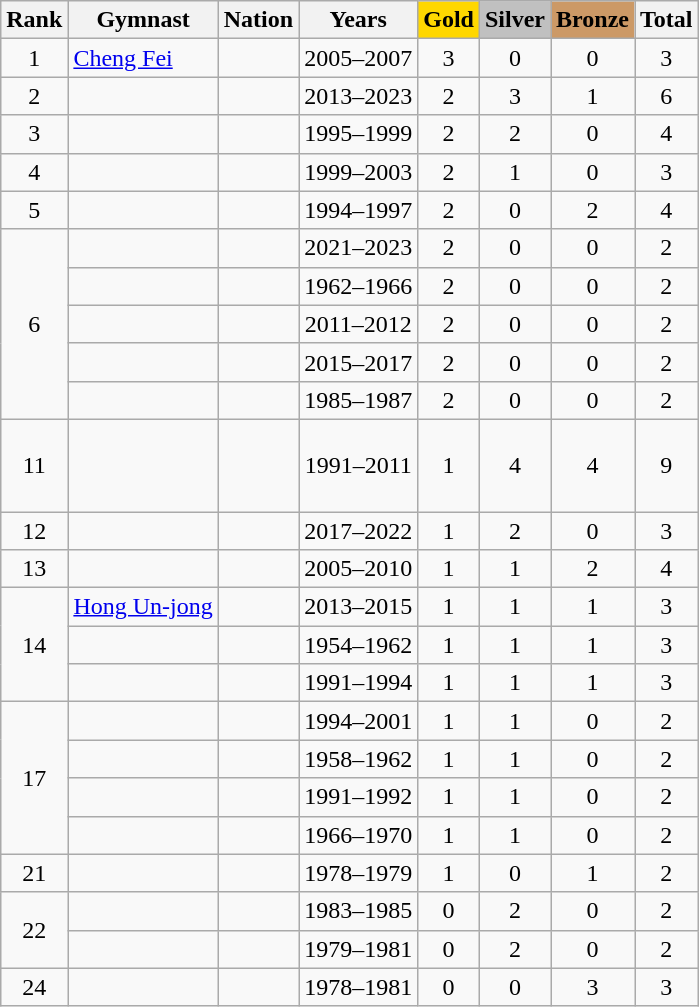<table class="wikitable sortable" style="text-align:center">
<tr>
<th>Rank</th>
<th>Gymnast</th>
<th>Nation</th>
<th>Years</th>
<th style="background-color:gold">Gold</th>
<th style="background-color:silver">Silver</th>
<th style="background-color:#cc9966">Bronze</th>
<th>Total</th>
</tr>
<tr>
<td>1</td>
<td align=left><a href='#'>Cheng Fei</a></td>
<td align=left></td>
<td>2005–2007</td>
<td>3</td>
<td>0</td>
<td>0</td>
<td>3</td>
</tr>
<tr>
<td>2</td>
<td align=left></td>
<td align=left></td>
<td>2013–2023</td>
<td>2</td>
<td>3</td>
<td>1</td>
<td>6</td>
</tr>
<tr>
<td>3</td>
<td align=left></td>
<td align=left></td>
<td>1995–1999</td>
<td>2</td>
<td>2</td>
<td>0</td>
<td>4</td>
</tr>
<tr>
<td>4</td>
<td align=left></td>
<td align=left></td>
<td>1999–2003</td>
<td>2</td>
<td>1</td>
<td>0</td>
<td>3</td>
</tr>
<tr>
<td>5</td>
<td align=left></td>
<td align=left></td>
<td>1994–1997</td>
<td>2</td>
<td>0</td>
<td>2</td>
<td>4</td>
</tr>
<tr>
<td rowspan="5">6</td>
<td align=left></td>
<td align=left></td>
<td>2021–2023</td>
<td>2</td>
<td>0</td>
<td>0</td>
<td>2</td>
</tr>
<tr>
<td align=left></td>
<td align=left></td>
<td>1962–1966</td>
<td>2</td>
<td>0</td>
<td>0</td>
<td>2</td>
</tr>
<tr>
<td align=left></td>
<td align=left></td>
<td>2011–2012</td>
<td>2</td>
<td>0</td>
<td>0</td>
<td>2</td>
</tr>
<tr>
<td align=left></td>
<td align=left></td>
<td>2015–2017</td>
<td>2</td>
<td>0</td>
<td>0</td>
<td>2</td>
</tr>
<tr>
<td align=left></td>
<td align=left></td>
<td>1985–1987</td>
<td>2</td>
<td>0</td>
<td>0</td>
<td>2</td>
</tr>
<tr>
<td>11</td>
<td align=left></td>
<td align=left><br><br><br></td>
<td>1991–2011</td>
<td>1</td>
<td>4</td>
<td>4</td>
<td>9</td>
</tr>
<tr>
<td>12</td>
<td align=left></td>
<td align=left></td>
<td>2017–2022</td>
<td>1</td>
<td>2</td>
<td>0</td>
<td>3</td>
</tr>
<tr>
<td>13</td>
<td align=left></td>
<td align=left></td>
<td>2005–2010</td>
<td>1</td>
<td>1</td>
<td>2</td>
<td>4</td>
</tr>
<tr>
<td rowspan="3">14</td>
<td align=left><a href='#'>Hong Un-jong</a></td>
<td align=left></td>
<td>2013–2015</td>
<td>1</td>
<td>1</td>
<td>1</td>
<td>3</td>
</tr>
<tr>
<td align=left></td>
<td align=left></td>
<td>1954–1962</td>
<td>1</td>
<td>1</td>
<td>1</td>
<td>3</td>
</tr>
<tr>
<td align=left></td>
<td align=left></td>
<td>1991–1994</td>
<td>1</td>
<td>1</td>
<td>1</td>
<td>3</td>
</tr>
<tr>
<td rowspan="4">17</td>
<td align=left></td>
<td align=left></td>
<td>1994–2001</td>
<td>1</td>
<td>1</td>
<td>0</td>
<td>2</td>
</tr>
<tr>
<td align=left></td>
<td align=left></td>
<td>1958–1962</td>
<td>1</td>
<td>1</td>
<td>0</td>
<td>2</td>
</tr>
<tr>
<td align=left></td>
<td align=left></td>
<td>1991–1992</td>
<td>1</td>
<td>1</td>
<td>0</td>
<td>2</td>
</tr>
<tr>
<td align=left></td>
<td align=left></td>
<td>1966–1970</td>
<td>1</td>
<td>1</td>
<td>0</td>
<td>2</td>
</tr>
<tr>
<td>21</td>
<td align=left></td>
<td align=left></td>
<td>1978–1979</td>
<td>1</td>
<td>0</td>
<td>1</td>
<td>2</td>
</tr>
<tr>
<td rowspan="2">22</td>
<td align=left></td>
<td align=left></td>
<td>1983–1985</td>
<td>0</td>
<td>2</td>
<td>0</td>
<td>2</td>
</tr>
<tr>
<td align=left></td>
<td align=left></td>
<td>1979–1981</td>
<td>0</td>
<td>2</td>
<td>0</td>
<td>2</td>
</tr>
<tr>
<td>24</td>
<td align=left></td>
<td align=left></td>
<td>1978–1981</td>
<td>0</td>
<td>0</td>
<td>3</td>
<td>3</td>
</tr>
</table>
